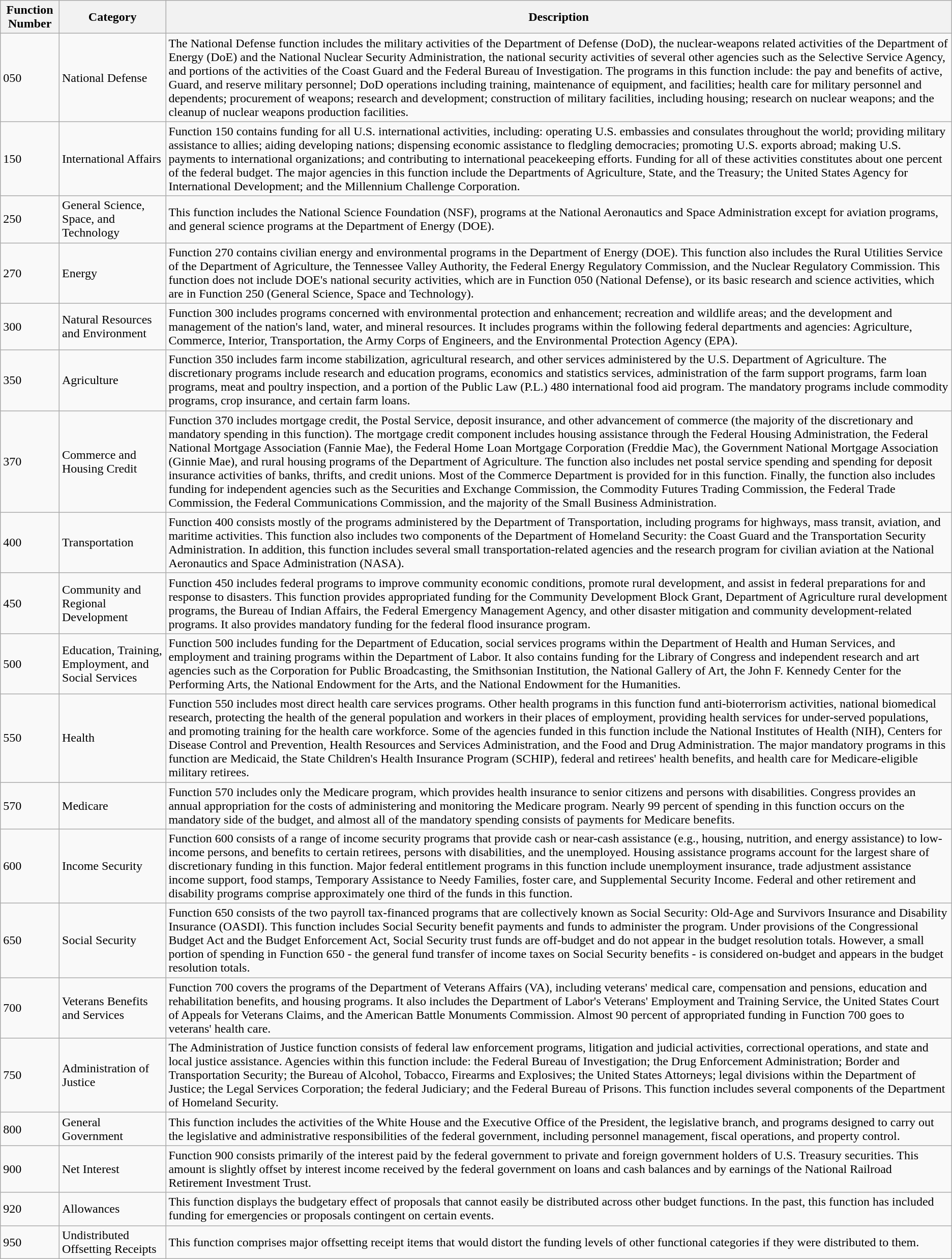<table class="wikitable mw-collapsible mw-collapsed">
<tr>
<th>Function Number</th>
<th>Category</th>
<th>Description</th>
</tr>
<tr>
<td>050</td>
<td>National Defense</td>
<td>The National Defense function includes the military activities of the Department of Defense (DoD), the nuclear-weapons related activities of the Department of Energy (DoE) and the National Nuclear Security Administration, the national security activities of several other agencies such as the Selective Service Agency, and portions of the activities of the Coast Guard and the Federal Bureau of Investigation. The programs in this function include: the pay and benefits of active, Guard, and reserve military personnel; DoD operations including training, maintenance of equipment, and facilities; health care for military personnel and dependents; procurement of weapons; research and development; construction of military facilities, including housing; research on nuclear weapons; and the cleanup of nuclear weapons production facilities.</td>
</tr>
<tr>
<td>150</td>
<td>International Affairs</td>
<td>Function 150 contains funding for all U.S. international activities, including: operating U.S. embassies and consulates throughout the world; providing military assistance to allies; aiding developing nations; dispensing economic assistance to fledgling democracies; promoting U.S. exports abroad; making U.S. payments to international organizations; and contributing to international peacekeeping efforts. Funding for all of these activities constitutes about one percent of the federal budget. The major agencies in this function include the Departments of Agriculture, State, and the Treasury; the United States Agency for International Development; and the Millennium Challenge Corporation.</td>
</tr>
<tr>
<td>250</td>
<td>General Science, Space, and Technology</td>
<td>This function includes the National Science Foundation (NSF), programs at the National Aeronautics and Space Administration except for aviation programs, and general science programs at the Department of Energy (DOE).</td>
</tr>
<tr>
<td>270</td>
<td>Energy</td>
<td>Function 270 contains civilian energy and environmental programs in the Department of Energy (DOE). This function also includes the Rural Utilities Service of the Department of Agriculture, the Tennessee Valley Authority, the Federal Energy Regulatory Commission, and the Nuclear Regulatory Commission. This function does not include DOE's national security activities, which are in Function 050 (National Defense), or its basic research and science activities, which are in Function 250 (General Science, Space and Technology).</td>
</tr>
<tr>
<td>300</td>
<td>Natural Resources and Environment</td>
<td>Function 300 includes programs concerned with environmental protection and enhancement; recreation and wildlife areas; and the development and management of the nation's land, water, and mineral resources. It includes programs within the following federal departments and agencies: Agriculture, Commerce, Interior, Transportation, the Army Corps of Engineers, and the Environmental Protection Agency (EPA).</td>
</tr>
<tr>
<td>350</td>
<td>Agriculture</td>
<td>Function 350 includes farm income stabilization, agricultural research, and other services administered by the U.S. Department of Agriculture. The discretionary programs include research and education programs, economics and statistics services, administration of the farm support programs, farm loan programs, meat and poultry inspection, and a portion of the Public Law (P.L.) 480 international food aid program. The mandatory programs include commodity programs, crop insurance, and certain farm loans.</td>
</tr>
<tr>
<td>370</td>
<td>Commerce and Housing Credit</td>
<td>Function 370 includes mortgage credit, the Postal Service, deposit insurance, and other advancement of commerce (the majority of the discretionary and mandatory spending in this function). The mortgage credit component includes housing assistance through the Federal Housing Administration, the Federal National Mortgage Association (Fannie Mae), the Federal Home Loan Mortgage Corporation (Freddie Mac), the Government National Mortgage Association (Ginnie Mae), and rural housing programs of the Department of Agriculture. The function also includes net postal service spending and spending for deposit insurance activities of banks, thrifts, and credit unions. Most of the Commerce Department is provided for in this function. Finally, the function also includes funding for independent agencies such as the Securities and Exchange Commission, the Commodity Futures Trading Commission, the Federal Trade Commission, the Federal Communications Commission, and the majority of the Small Business Administration.</td>
</tr>
<tr>
<td>400</td>
<td>Transportation</td>
<td>Function 400 consists mostly of the programs administered by the Department of Transportation, including programs for highways, mass transit, aviation, and maritime activities. This function also includes two components of the Department of Homeland Security: the Coast Guard and the Transportation Security Administration. In addition, this function includes several small transportation-related agencies and the research program for civilian aviation at the National Aeronautics and Space Administration (NASA).</td>
</tr>
<tr>
<td>450</td>
<td>Community and Regional Development</td>
<td>Function 450 includes federal programs to improve community economic conditions, promote rural development, and assist in federal preparations for and response to disasters. This function provides appropriated funding for the Community Development Block Grant, Department of Agriculture rural development programs, the Bureau of Indian Affairs, the Federal Emergency Management Agency, and other disaster mitigation and community development-related programs. It also provides mandatory funding for the federal flood insurance program.</td>
</tr>
<tr>
<td>500</td>
<td>Education, Training, Employment, and Social Services</td>
<td>Function 500 includes funding for the Department of Education, social services programs within the Department of Health and Human Services, and employment and training programs within the Department of Labor. It also contains funding for the Library of Congress and independent research and art agencies such as the Corporation for Public Broadcasting, the Smithsonian Institution, the National Gallery of Art, the John F. Kennedy Center for the Performing Arts, the National Endowment for the Arts, and the National Endowment for the Humanities.</td>
</tr>
<tr>
<td>550</td>
<td>Health</td>
<td>Function 550 includes most direct health care services programs. Other health programs in this function fund anti-bioterrorism activities, national biomedical research, protecting the health of the general population and workers in their places of employment, providing health services for under-served populations, and promoting training for the health care workforce. Some of the agencies funded in this function include the National Institutes of Health (NIH), Centers for Disease Control and Prevention, Health Resources and Services Administration, and the Food and Drug Administration. The major mandatory programs in this function are Medicaid, the State Children's Health Insurance Program (SCHIP), federal and retirees' health benefits, and health care for Medicare-eligible military retirees.</td>
</tr>
<tr>
<td>570</td>
<td>Medicare</td>
<td>Function 570 includes only the Medicare program, which provides health insurance to senior citizens and persons with disabilities. Congress provides an annual appropriation for the costs of administering and monitoring the Medicare program. Nearly 99 percent of spending in this function occurs on the mandatory side of the budget, and almost all of the mandatory spending consists of payments for Medicare benefits.</td>
</tr>
<tr>
<td>600</td>
<td>Income Security</td>
<td>Function 600 consists of a range of income security programs that provide cash or near-cash assistance (e.g., housing, nutrition, and energy assistance) to low-income persons, and benefits to certain retirees, persons with disabilities, and the unemployed. Housing assistance programs account for the largest share of discretionary funding in this function. Major federal entitlement programs in this function include unemployment insurance, trade adjustment assistance income support, food stamps, Temporary Assistance to Needy Families, foster care, and Supplemental Security Income. Federal and other retirement and disability programs comprise approximately one third of the funds in this function.</td>
</tr>
<tr>
<td>650</td>
<td>Social Security</td>
<td>Function 650 consists of the two payroll tax-financed programs that are collectively known as Social Security: Old-Age and Survivors Insurance and Disability Insurance (OASDI). This function includes Social Security benefit payments and funds to administer the program. Under provisions of the Congressional Budget Act and the Budget Enforcement Act, Social Security trust funds are off-budget and do not appear in the budget resolution totals. However, a small portion of spending in Function 650 - the general fund transfer of income taxes on Social Security benefits - is considered on-budget and appears in the budget resolution totals.</td>
</tr>
<tr>
<td>700</td>
<td>Veterans Benefits and Services</td>
<td>Function 700 covers the programs of the Department of Veterans Affairs (VA), including veterans' medical care, compensation and pensions, education and rehabilitation benefits, and housing programs. It also includes the Department of Labor's Veterans' Employment and Training Service, the United States Court of Appeals for Veterans Claims, and the American Battle Monuments Commission. Almost 90 percent of appropriated funding in Function 700 goes to veterans' health care.</td>
</tr>
<tr>
<td>750</td>
<td>Administration of Justice</td>
<td>The Administration of Justice function consists of federal law enforcement programs, litigation and judicial activities, correctional operations, and state and local justice assistance. Agencies within this function include: the Federal Bureau of Investigation; the Drug Enforcement Administration; Border and Transportation Security; the Bureau of Alcohol, Tobacco, Firearms and Explosives; the United States Attorneys; legal divisions within the Department of Justice; the Legal Services Corporation; the federal Judiciary; and the Federal Bureau of Prisons. This function includes several components of the Department of Homeland Security.</td>
</tr>
<tr>
<td>800</td>
<td>General Government</td>
<td>This function includes the activities of the White House and the Executive Office of the President, the legislative branch, and programs designed to carry out the legislative and administrative responsibilities of the federal government, including personnel management, fiscal operations, and property control.</td>
</tr>
<tr>
<td>900</td>
<td>Net Interest</td>
<td>Function 900 consists primarily of the interest paid by the federal government to private and foreign government holders of U.S. Treasury securities. This amount is slightly offset by interest income received by the federal government on loans and cash balances and by earnings of the National Railroad Retirement Investment Trust.</td>
</tr>
<tr>
<td>920</td>
<td>Allowances</td>
<td>This function displays the budgetary effect of proposals that cannot easily be distributed across other budget functions. In the past, this function has included funding for emergencies or proposals contingent on certain events.</td>
</tr>
<tr>
<td>950</td>
<td>Undistributed Offsetting Receipts</td>
<td>This function comprises major offsetting receipt items that would distort the funding levels of other functional categories if they were distributed to them.</td>
</tr>
</table>
